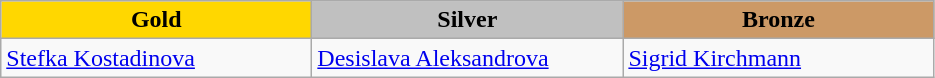<table class="wikitable" style="text-align:left">
<tr align="center">
<td width=200 bgcolor=gold><strong>Gold</strong></td>
<td width=200 bgcolor=silver><strong>Silver</strong></td>
<td width=200 bgcolor=CC9966><strong>Bronze</strong></td>
</tr>
<tr>
<td><a href='#'>Stefka Kostadinova</a><br><em></em></td>
<td><a href='#'>Desislava Aleksandrova</a><br><em></em></td>
<td><a href='#'>Sigrid Kirchmann</a><br><em></em></td>
</tr>
</table>
